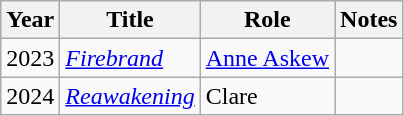<table class="wikitable plainrowheaders sortable">
<tr>
<th scope="col">Year</th>
<th scope="col">Title</th>
<th scope="col">Role</th>
<th scope="col" class="unsortable">Notes</th>
</tr>
<tr>
<td>2023</td>
<td><em><a href='#'>Firebrand</a></em></td>
<td><a href='#'>Anne Askew</a></td>
<td></td>
</tr>
<tr>
<td>2024</td>
<td><em><a href='#'>Reawakening</a></em></td>
<td>Clare</td>
<td></td>
</tr>
</table>
